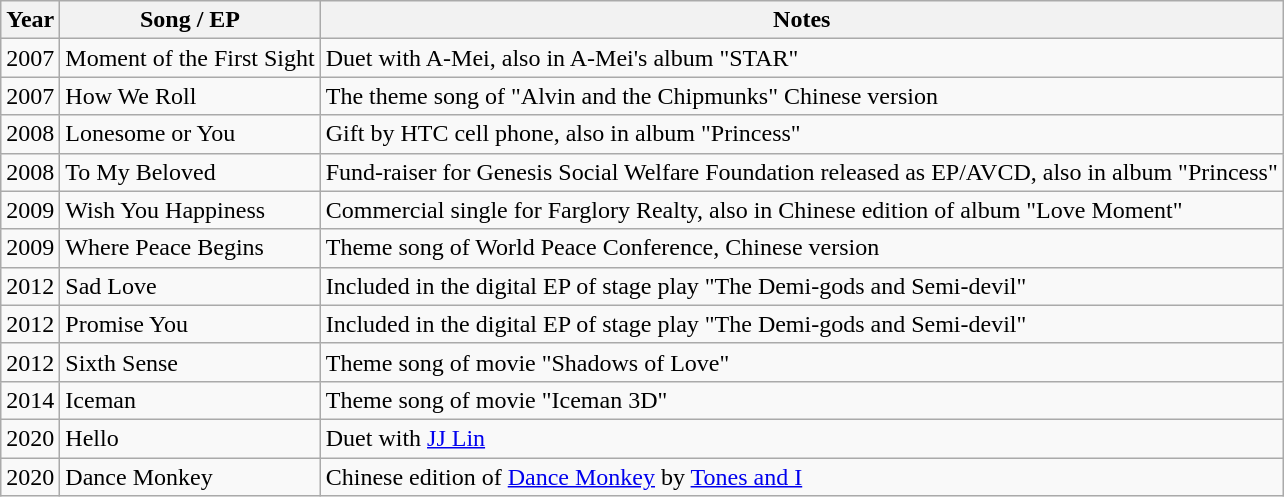<table class="wikitable sortable">
<tr>
<th>Year</th>
<th>Song / EP</th>
<th ! class="unsortable">Notes</th>
</tr>
<tr>
<td>2007</td>
<td>Moment of the First Sight</td>
<td>Duet with A-Mei, also in A-Mei's album "STAR"</td>
</tr>
<tr>
<td>2007</td>
<td>How We Roll</td>
<td>The theme song of "Alvin and the Chipmunks" Chinese version</td>
</tr>
<tr>
<td>2008</td>
<td>Lonesome or You</td>
<td>Gift by HTC cell phone, also in album "Princess"</td>
</tr>
<tr>
<td>2008</td>
<td>To My Beloved</td>
<td>Fund-raiser for Genesis Social Welfare Foundation released as EP/AVCD, also in album "Princess"</td>
</tr>
<tr>
<td>2009</td>
<td>Wish You Happiness</td>
<td>Commercial single for Farglory Realty, also in Chinese edition of album "Love Moment"</td>
</tr>
<tr>
<td>2009</td>
<td>Where Peace Begins</td>
<td>Theme song of World Peace Conference, Chinese version</td>
</tr>
<tr>
<td>2012</td>
<td>Sad Love</td>
<td>Included in the digital EP of stage play "The Demi-gods and Semi-devil"</td>
</tr>
<tr>
<td>2012</td>
<td>Promise You</td>
<td>Included in the digital EP of stage play "The Demi-gods and Semi-devil"</td>
</tr>
<tr>
<td>2012</td>
<td>Sixth Sense</td>
<td>Theme song of movie "Shadows of Love"</td>
</tr>
<tr>
<td>2014</td>
<td>Iceman</td>
<td>Theme song of movie "Iceman 3D"</td>
</tr>
<tr>
<td>2020</td>
<td>Hello</td>
<td>Duet with <a href='#'>JJ Lin</a></td>
</tr>
<tr>
<td>2020</td>
<td>Dance Monkey</td>
<td>Chinese edition of <a href='#'>Dance Monkey</a> by <a href='#'>Tones and I</a></td>
</tr>
</table>
